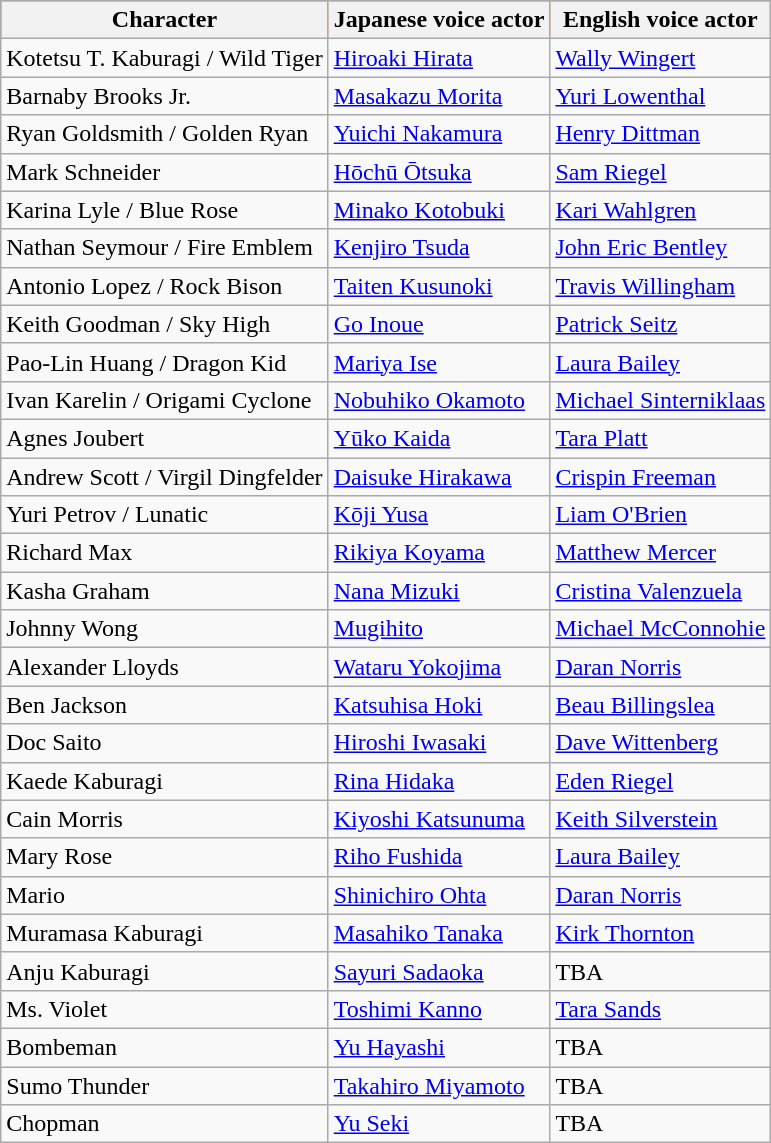<table class="wikitable">
<tr style="background-color: rgb(255,85,0);">
<th>Character</th>
<th>Japanese voice actor</th>
<th>English voice actor</th>
</tr>
<tr>
<td>Kotetsu T. Kaburagi / Wild Tiger</td>
<td><a href='#'>Hiroaki Hirata</a></td>
<td><a href='#'>Wally Wingert</a></td>
</tr>
<tr>
<td>Barnaby Brooks Jr.</td>
<td><a href='#'>Masakazu Morita</a></td>
<td><a href='#'>Yuri Lowenthal</a></td>
</tr>
<tr>
<td>Ryan Goldsmith / Golden Ryan</td>
<td><a href='#'>Yuichi Nakamura</a></td>
<td><a href='#'>Henry Dittman</a></td>
</tr>
<tr>
<td>Mark Schneider</td>
<td><a href='#'>Hōchū Ōtsuka</a></td>
<td><a href='#'>Sam Riegel</a></td>
</tr>
<tr>
<td>Karina Lyle / Blue Rose</td>
<td><a href='#'>Minako Kotobuki</a></td>
<td><a href='#'>Kari Wahlgren</a></td>
</tr>
<tr>
<td>Nathan Seymour / Fire Emblem</td>
<td><a href='#'>Kenjiro Tsuda</a></td>
<td><a href='#'>John Eric Bentley</a></td>
</tr>
<tr>
<td>Antonio Lopez / Rock Bison</td>
<td><a href='#'>Taiten Kusunoki</a></td>
<td><a href='#'>Travis Willingham</a></td>
</tr>
<tr>
<td>Keith Goodman / Sky High</td>
<td><a href='#'>Go Inoue</a></td>
<td><a href='#'>Patrick Seitz</a></td>
</tr>
<tr>
<td>Pao-Lin Huang / Dragon Kid</td>
<td><a href='#'>Mariya Ise</a></td>
<td><a href='#'>Laura Bailey</a></td>
</tr>
<tr>
<td>Ivan Karelin / Origami Cyclone</td>
<td><a href='#'>Nobuhiko Okamoto</a></td>
<td><a href='#'>Michael Sinterniklaas</a></td>
</tr>
<tr>
<td>Agnes Joubert</td>
<td><a href='#'>Yūko Kaida</a></td>
<td><a href='#'>Tara Platt</a></td>
</tr>
<tr>
<td>Andrew Scott / Virgil Dingfelder</td>
<td><a href='#'>Daisuke Hirakawa</a></td>
<td><a href='#'>Crispin Freeman</a></td>
</tr>
<tr>
<td>Yuri Petrov / Lunatic</td>
<td><a href='#'>Kōji Yusa</a></td>
<td><a href='#'>Liam O'Brien</a></td>
</tr>
<tr>
<td>Richard Max</td>
<td><a href='#'>Rikiya Koyama</a></td>
<td><a href='#'>Matthew Mercer</a></td>
</tr>
<tr>
<td>Kasha Graham</td>
<td><a href='#'>Nana Mizuki</a></td>
<td><a href='#'>Cristina Valenzuela</a></td>
</tr>
<tr>
<td>Johnny Wong</td>
<td><a href='#'>Mugihito</a></td>
<td><a href='#'>Michael McConnohie</a></td>
</tr>
<tr>
<td>Alexander Lloyds</td>
<td><a href='#'>Wataru Yokojima</a></td>
<td><a href='#'>Daran Norris</a></td>
</tr>
<tr>
<td>Ben Jackson</td>
<td><a href='#'>Katsuhisa Hoki</a></td>
<td><a href='#'>Beau Billingslea</a></td>
</tr>
<tr>
<td>Doc Saito</td>
<td><a href='#'>Hiroshi Iwasaki</a></td>
<td><a href='#'>Dave Wittenberg</a></td>
</tr>
<tr>
<td>Kaede Kaburagi</td>
<td><a href='#'>Rina Hidaka</a></td>
<td><a href='#'>Eden Riegel</a></td>
</tr>
<tr>
<td>Cain Morris</td>
<td><a href='#'>Kiyoshi Katsunuma</a></td>
<td><a href='#'>Keith Silverstein</a></td>
</tr>
<tr>
<td>Mary Rose</td>
<td><a href='#'>Riho Fushida</a></td>
<td><a href='#'>Laura Bailey</a></td>
</tr>
<tr>
<td>Mario</td>
<td><a href='#'>Shinichiro Ohta</a></td>
<td><a href='#'>Daran Norris</a></td>
</tr>
<tr>
<td>Muramasa Kaburagi</td>
<td><a href='#'>Masahiko Tanaka</a></td>
<td><a href='#'>Kirk Thornton</a></td>
</tr>
<tr>
<td>Anju Kaburagi</td>
<td><a href='#'>Sayuri Sadaoka</a></td>
<td>TBA</td>
</tr>
<tr>
<td>Ms. Violet</td>
<td><a href='#'>Toshimi Kanno</a></td>
<td><a href='#'>Tara Sands</a></td>
</tr>
<tr>
<td>Bombeman</td>
<td><a href='#'>Yu Hayashi</a></td>
<td>TBA</td>
</tr>
<tr>
<td>Sumo Thunder</td>
<td><a href='#'>Takahiro Miyamoto</a></td>
<td>TBA</td>
</tr>
<tr>
<td>Chopman</td>
<td><a href='#'>Yu Seki</a></td>
<td>TBA</td>
</tr>
</table>
